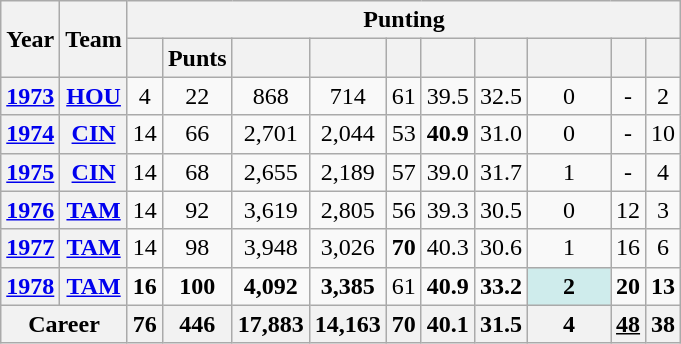<table class=wikitable style="text-align:center;">
<tr>
<th rowspan="2">Year</th>
<th rowspan="2">Team</th>
<th colspan="10">Punting</th>
</tr>
<tr>
<th></th>
<th>Punts</th>
<th></th>
<th></th>
<th></th>
<th></th>
<th></th>
<th></th>
<th></th>
<th></th>
</tr>
<tr>
<th><a href='#'>1973</a></th>
<th><a href='#'>HOU</a></th>
<td>4</td>
<td>22</td>
<td>868</td>
<td>714</td>
<td>61</td>
<td>39.5</td>
<td>32.5</td>
<td>0</td>
<td>-</td>
<td>2</td>
</tr>
<tr>
<th><a href='#'>1974</a></th>
<th><a href='#'>CIN</a></th>
<td>14</td>
<td>66</td>
<td>2,701</td>
<td>2,044</td>
<td>53</td>
<td><strong>40.9</strong></td>
<td>31.0</td>
<td>0</td>
<td>-</td>
<td>10</td>
</tr>
<tr>
<th><a href='#'>1975</a></th>
<th><a href='#'>CIN</a></th>
<td>14</td>
<td>68</td>
<td>2,655</td>
<td>2,189</td>
<td>57</td>
<td>39.0</td>
<td>31.7</td>
<td>1</td>
<td>-</td>
<td>4</td>
</tr>
<tr>
<th><a href='#'>1976</a></th>
<th><a href='#'>TAM</a></th>
<td>14</td>
<td>92</td>
<td>3,619</td>
<td>2,805</td>
<td>56</td>
<td>39.3</td>
<td>30.5</td>
<td>0</td>
<td>12</td>
<td>3</td>
</tr>
<tr>
<th><a href='#'>1977</a></th>
<th><a href='#'>TAM</a></th>
<td>14</td>
<td>98</td>
<td>3,948</td>
<td>3,026</td>
<td><strong>70</strong></td>
<td>40.3</td>
<td>30.6</td>
<td>1</td>
<td>16</td>
<td>6</td>
</tr>
<tr>
<th><a href='#'>1978</a></th>
<th><a href='#'>TAM</a></th>
<td><strong>16</strong></td>
<td><strong>100</strong></td>
<td><strong>4,092</strong></td>
<td><strong>3,385</strong></td>
<td>61</td>
<td><strong>40.9</strong></td>
<td><strong>33.2</strong></td>
<td style="background:#cfecec; width:3em;"><strong>2</strong></td>
<td><strong>20</strong></td>
<td><strong>13</strong></td>
</tr>
<tr>
<th colspan="2">Career</th>
<th>76</th>
<th>446</th>
<th>17,883</th>
<th>14,163</th>
<th>70</th>
<th>40.1</th>
<th>31.5</th>
<th>4</th>
<th><u>48</u></th>
<th>38</th>
</tr>
</table>
